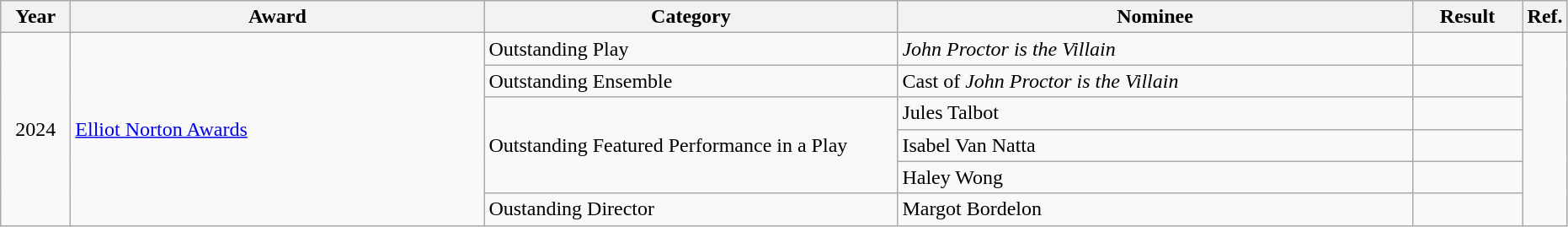<table class=wikitable>
<tr>
<th scope="col" style="width:3em;">Year</th>
<th scope="col" style="width:20em;">Award</th>
<th scope="col" style="width:20em;">Category</th>
<th scope="col" style="width:25em;">Nominee</th>
<th scope="col" style="width:5em;">Result</th>
<th>Ref.</th>
</tr>
<tr>
<td style="text-align:center;", rowspan=6>2024</td>
<td rowspan=6><a href='#'>Elliot Norton Awards</a></td>
<td>Outstanding Play</td>
<td><em>John Proctor is the Villain</em></td>
<td></td>
<td rowspan=6> <br> </td>
</tr>
<tr>
<td>Outstanding Ensemble</td>
<td>Cast of <em>John Proctor is the Villain</em></td>
<td></td>
</tr>
<tr>
<td rowspan=3>Outstanding Featured Performance in a Play</td>
<td>Jules Talbot</td>
<td></td>
</tr>
<tr>
<td>Isabel Van Natta</td>
<td></td>
</tr>
<tr>
<td>Haley Wong</td>
<td></td>
</tr>
<tr>
<td>Oustanding Director</td>
<td>Margot Bordelon</td>
<td></td>
</tr>
</table>
